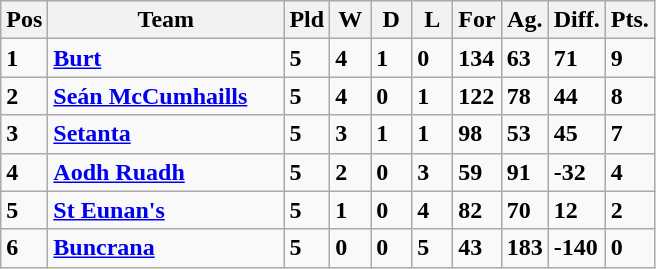<table class="wikitable" style="text-align: centre;">
<tr>
<th width=20>Pos</th>
<th width=150>Team</th>
<th width=20>Pld</th>
<th width=20>W</th>
<th width=20>D</th>
<th width=20>L</th>
<th width=20>For</th>
<th width=20>Ag.</th>
<th width=20>Diff.</th>
<th width=20>Pts.</th>
</tr>
<tr>
<td><strong>1</strong></td>
<td align=left><strong> <a href='#'>Burt</a> </strong></td>
<td><strong>5</strong></td>
<td><strong>4</strong></td>
<td><strong>1</strong></td>
<td><strong>0</strong></td>
<td><strong>134</strong></td>
<td><strong>63</strong></td>
<td><strong>71</strong></td>
<td><strong>9</strong></td>
</tr>
<tr>
<td><strong>2</strong></td>
<td align=left><strong> <a href='#'>Seán McCumhaills</a> </strong></td>
<td><strong>5</strong></td>
<td><strong>4</strong></td>
<td><strong>0</strong></td>
<td><strong>1</strong></td>
<td><strong>122</strong></td>
<td><strong>78</strong></td>
<td><strong>44</strong></td>
<td><strong>8</strong></td>
</tr>
<tr>
<td><strong>3</strong></td>
<td align=left><strong> <a href='#'>Setanta</a> </strong></td>
<td><strong>5</strong></td>
<td><strong>3</strong></td>
<td><strong>1</strong></td>
<td><strong>1</strong></td>
<td><strong>98</strong></td>
<td><strong>53</strong></td>
<td><strong>45</strong></td>
<td><strong>7</strong></td>
</tr>
<tr>
<td><strong>4</strong></td>
<td align=left><strong> <a href='#'>Aodh Ruadh</a> </strong></td>
<td><strong>5</strong></td>
<td><strong>2</strong></td>
<td><strong>0</strong></td>
<td><strong>3</strong></td>
<td><strong>59</strong></td>
<td><strong>91</strong></td>
<td><strong>-32</strong></td>
<td><strong>4</strong></td>
</tr>
<tr>
<td><strong>5</strong></td>
<td align=left><strong> <a href='#'>St Eunan's</a> </strong></td>
<td><strong>5</strong></td>
<td><strong>1</strong></td>
<td><strong>0</strong></td>
<td><strong>4</strong></td>
<td><strong>82</strong></td>
<td><strong>70</strong></td>
<td><strong>12</strong></td>
<td><strong>2</strong></td>
</tr>
<tr>
<td><strong>6</strong></td>
<td align=left><strong> <a href='#'>Buncrana</a> </strong></td>
<td><strong>5</strong></td>
<td><strong>0</strong></td>
<td><strong>0</strong></td>
<td><strong>5</strong></td>
<td><strong>43</strong></td>
<td><strong>183</strong></td>
<td><strong>-140</strong></td>
<td><strong>0</strong></td>
</tr>
</table>
